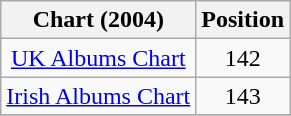<table class="wikitable plainrowheaders sortable" style="text-align:center;" border="1">
<tr>
<th scope="col">Chart (2004)</th>
<th scope="col">Position</th>
</tr>
<tr>
<td><a href='#'>UK Albums Chart</a></td>
<td>142</td>
</tr>
<tr>
<td><a href='#'>Irish Albums Chart</a></td>
<td>143</td>
</tr>
<tr>
</tr>
</table>
